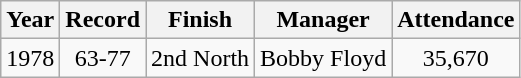<table class="wikitable" style="text-align:center">
<tr>
<th>Year</th>
<th>Record</th>
<th>Finish</th>
<th>Manager</th>
<th>Attendance</th>
</tr>
<tr>
<td>1978</td>
<td>63-77</td>
<td>2nd North</td>
<td>Bobby Floyd</td>
<td>35,670</td>
</tr>
</table>
